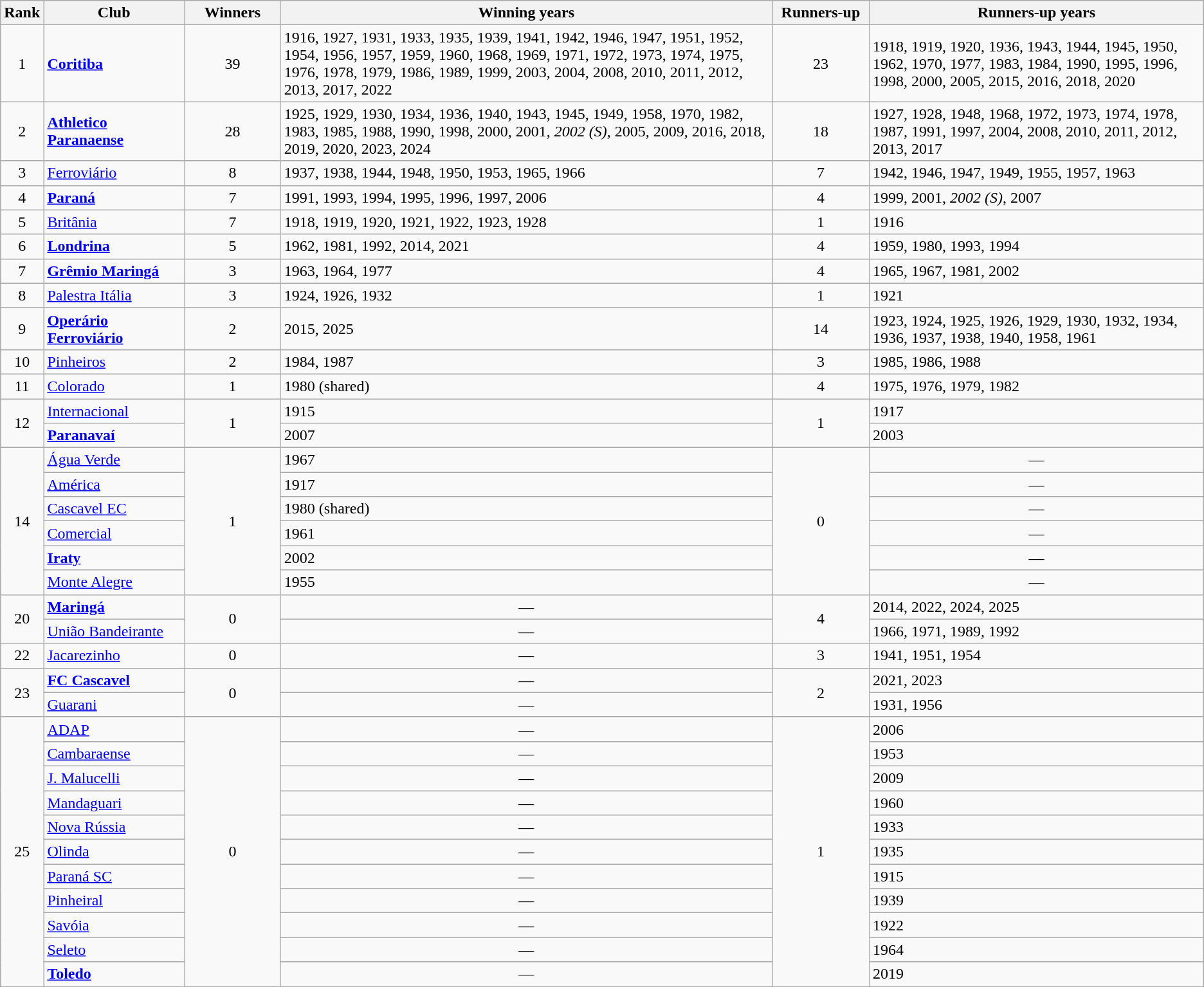<table class="wikitable sortable">
<tr>
<th>Rank</th>
<th style="width:150px">Club</th>
<th style="width:100px">Winners</th>
<th style="width:600px">Winning years</th>
<th style="width:100px">Runners-up</th>
<th style="width:400px">Runners-up years</th>
</tr>
<tr>
<td align=center>1</td>
<td><strong><a href='#'>Coritiba</a></strong></td>
<td align=center>39</td>
<td>1916, 1927, 1931, 1933, 1935, 1939, 1941, 1942, 1946, 1947, 1951, 1952, 1954, 1956, 1957, 1959, 1960, 1968, 1969, 1971, 1972, 1973, 1974, 1975, 1976, 1978, 1979, 1986, 1989, 1999, 2003, 2004, 2008, 2010, 2011, 2012, 2013, 2017, 2022</td>
<td align=center>23</td>
<td>1918, 1919, 1920, 1936, 1943, 1944, 1945, 1950, 1962, 1970, 1977, 1983, 1984, 1990, 1995, 1996, 1998, 2000, 2005, 2015, 2016, 2018, 2020</td>
</tr>
<tr>
<td align=center>2</td>
<td><strong><a href='#'>Athletico Paranaense</a></strong></td>
<td align=center>28</td>
<td>1925, 1929, 1930, 1934, 1936, 1940, 1943, 1945, 1949, 1958, 1970, 1982, 1983, 1985, 1988, 1990, 1998, 2000, 2001, <em>2002 (S)</em>, 2005, 2009, 2016, 2018, 2019, 2020, 2023, 2024</td>
<td align=center>18</td>
<td>1927, 1928, 1948, 1968, 1972, 1973, 1974, 1978, 1987, 1991, 1997, 2004, 2008, 2010, 2011, 2012, 2013, 2017</td>
</tr>
<tr>
<td align=center>3</td>
<td><a href='#'>Ferroviário</a></td>
<td align=center>8</td>
<td>1937, 1938, 1944, 1948, 1950, 1953, 1965, 1966</td>
<td align=center>7</td>
<td>1942, 1946, 1947, 1949, 1955, 1957, 1963</td>
</tr>
<tr>
<td align=center>4</td>
<td><strong><a href='#'>Paraná</a></strong></td>
<td align=center>7</td>
<td>1991, 1993, 1994, 1995, 1996, 1997, 2006</td>
<td align=center>4</td>
<td>1999, 2001, <em>2002 (S)</em>, 2007</td>
</tr>
<tr>
<td align=center>5</td>
<td><a href='#'>Britânia</a></td>
<td align=center>7</td>
<td>1918, 1919, 1920, 1921, 1922, 1923, 1928</td>
<td align=center>1</td>
<td>1916</td>
</tr>
<tr>
<td align=center>6</td>
<td><strong><a href='#'>Londrina</a></strong></td>
<td align=center>5</td>
<td>1962, 1981, 1992, 2014, 2021</td>
<td align=center>4</td>
<td>1959, 1980, 1993, 1994</td>
</tr>
<tr>
<td align=center>7</td>
<td><strong><a href='#'>Grêmio Maringá</a></strong></td>
<td align=center>3</td>
<td>1963, 1964, 1977</td>
<td align=center>4</td>
<td>1965, 1967, 1981, 2002</td>
</tr>
<tr>
<td align=center>8</td>
<td><a href='#'>Palestra Itália</a></td>
<td align=center>3</td>
<td>1924, 1926, 1932</td>
<td align=center>1</td>
<td>1921</td>
</tr>
<tr>
<td align=center>9</td>
<td><strong><a href='#'>Operário Ferroviário</a></strong></td>
<td align=center>2</td>
<td>2015, 2025</td>
<td align=center>14</td>
<td>1923, 1924, 1925, 1926, 1929, 1930, 1932, 1934, 1936, 1937, 1938, 1940, 1958, 1961</td>
</tr>
<tr>
<td align=center>10</td>
<td><a href='#'>Pinheiros</a></td>
<td align=center>2</td>
<td>1984, 1987</td>
<td align=center>3</td>
<td>1985, 1986, 1988</td>
</tr>
<tr>
<td align=center>11</td>
<td><a href='#'>Colorado</a></td>
<td align=center>1</td>
<td>1980 (shared)</td>
<td align=center>4</td>
<td>1975, 1976, 1979, 1982</td>
</tr>
<tr>
<td rowspan=2 align=center>12</td>
<td><a href='#'>Internacional</a></td>
<td rowspan=2 align=center>1</td>
<td>1915</td>
<td rowspan=2 align=center>1</td>
<td>1917</td>
</tr>
<tr>
<td><strong><a href='#'>Paranavaí</a></strong></td>
<td>2007</td>
<td>2003</td>
</tr>
<tr>
<td rowspan=6 align=center>14</td>
<td><a href='#'>Água Verde</a></td>
<td rowspan=6 align=center>1</td>
<td>1967</td>
<td rowspan=6 align=center>0</td>
<td align=center>—</td>
</tr>
<tr>
<td><a href='#'>América</a></td>
<td>1917</td>
<td align=center>—</td>
</tr>
<tr>
<td><a href='#'>Cascavel EC</a></td>
<td>1980 (shared)</td>
<td align=center>—</td>
</tr>
<tr>
<td><a href='#'>Comercial</a></td>
<td>1961</td>
<td align=center>—</td>
</tr>
<tr>
<td><strong><a href='#'>Iraty</a></strong></td>
<td>2002</td>
<td align=center>—</td>
</tr>
<tr>
<td><a href='#'>Monte Alegre</a></td>
<td>1955</td>
<td align=center>—</td>
</tr>
<tr>
<td rowspan=2 align=center>20</td>
<td><strong><a href='#'>Maringá</a></strong></td>
<td rowspan=2 align=center>0</td>
<td align=center>—</td>
<td rowspan=2 align=center>4</td>
<td>2014, 2022, 2024, 2025</td>
</tr>
<tr>
<td><a href='#'>União Bandeirante</a></td>
<td align=center>—</td>
<td>1966, 1971, 1989, 1992</td>
</tr>
<tr>
<td align=center>22</td>
<td><a href='#'>Jacarezinho</a></td>
<td align=center>0</td>
<td align=center>—</td>
<td align=center>3</td>
<td>1941, 1951, 1954</td>
</tr>
<tr>
<td rowspan=2 align=center>23</td>
<td><strong><a href='#'>FC Cascavel</a></strong></td>
<td rowspan=2 align=center>0</td>
<td align=center>—</td>
<td rowspan=2 align=center>2</td>
<td>2021, 2023</td>
</tr>
<tr>
<td><a href='#'>Guarani</a></td>
<td align=center>—</td>
<td>1931, 1956</td>
</tr>
<tr>
<td rowspan="11" align="center">25</td>
<td><a href='#'>ADAP</a></td>
<td rowspan="11" align="center">0</td>
<td align=center>—</td>
<td rowspan="11" align="center">1</td>
<td>2006</td>
</tr>
<tr>
<td><a href='#'>Cambaraense</a></td>
<td align=center>—</td>
<td>1953</td>
</tr>
<tr>
<td><a href='#'>J. Malucelli</a></td>
<td align=center>—</td>
<td>2009</td>
</tr>
<tr>
<td><a href='#'>Mandaguari</a></td>
<td align=center>—</td>
<td>1960</td>
</tr>
<tr>
<td><a href='#'>Nova Rússia</a></td>
<td align=center>—</td>
<td>1933</td>
</tr>
<tr>
<td><a href='#'>Olinda</a></td>
<td align=center>—</td>
<td>1935</td>
</tr>
<tr>
<td><a href='#'>Paraná SC</a></td>
<td align=center>—</td>
<td>1915</td>
</tr>
<tr>
<td><a href='#'>Pinheiral</a></td>
<td align=center>—</td>
<td>1939</td>
</tr>
<tr>
<td><a href='#'>Savóia</a></td>
<td align=center>—</td>
<td>1922</td>
</tr>
<tr>
<td><a href='#'>Seleto</a></td>
<td align=center>—</td>
<td>1964</td>
</tr>
<tr>
<td><strong><a href='#'>Toledo</a></strong></td>
<td align=center>—</td>
<td>2019</td>
</tr>
</table>
